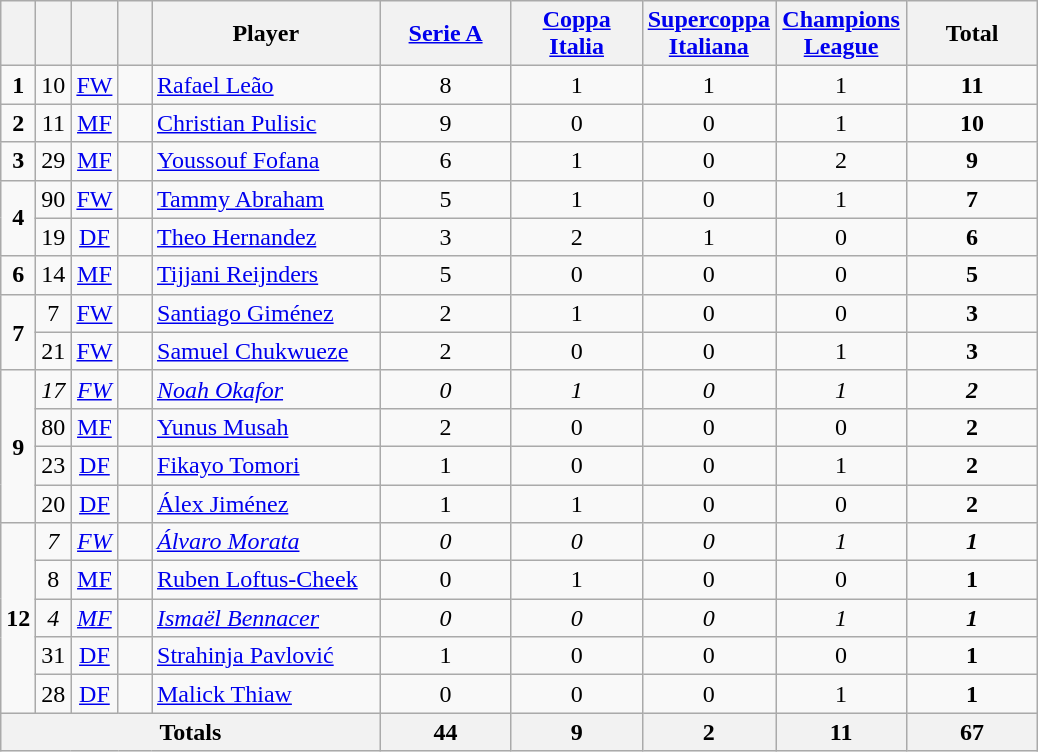<table class="wikitable" style="text-align:center">
<tr>
<th width=15></th>
<th width=15></th>
<th width=15></th>
<th width=15></th>
<th width=145>Player</th>
<th width=80><a href='#'>Serie A</a></th>
<th width=80><a href='#'>Coppa Italia</a></th>
<th width=80><a href='#'>Supercoppa Italiana</a></th>
<th width=80><a href='#'>Champions League</a></th>
<th width=80>Total</th>
</tr>
<tr>
<td><strong>1</strong></td>
<td>10</td>
<td><a href='#'>FW</a></td>
<td></td>
<td align=left><a href='#'>Rafael Leão</a></td>
<td>8</td>
<td>1</td>
<td>1</td>
<td>1</td>
<td><strong>11</strong></td>
</tr>
<tr>
<td><strong>2</strong></td>
<td>11</td>
<td><a href='#'>MF</a></td>
<td></td>
<td align=left><a href='#'>Christian Pulisic</a></td>
<td>9</td>
<td>0</td>
<td>0</td>
<td>1</td>
<td><strong>10</strong></td>
</tr>
<tr>
<td><strong>3</strong></td>
<td>29</td>
<td><a href='#'>MF</a></td>
<td></td>
<td align=left><a href='#'>Youssouf Fofana</a></td>
<td>6</td>
<td>1</td>
<td>0</td>
<td>2</td>
<td><strong>9</strong></td>
</tr>
<tr>
<td rowspan=2><strong>4</strong></td>
<td>90</td>
<td><a href='#'>FW</a></td>
<td></td>
<td align=left><a href='#'>Tammy Abraham</a></td>
<td>5</td>
<td>1</td>
<td>0</td>
<td>1</td>
<td><strong>7</strong></td>
</tr>
<tr>
<td>19</td>
<td><a href='#'>DF</a></td>
<td></td>
<td align=left><a href='#'>Theo Hernandez</a></td>
<td>3</td>
<td>2</td>
<td>1</td>
<td>0</td>
<td><strong>6</strong></td>
</tr>
<tr>
<td><strong>6</strong></td>
<td>14</td>
<td><a href='#'>MF</a></td>
<td></td>
<td align=left><a href='#'>Tijjani Reijnders</a></td>
<td>5</td>
<td>0</td>
<td>0</td>
<td>0</td>
<td><strong>5</strong></td>
</tr>
<tr>
<td rowspan=2><strong>7</strong></td>
<td>7</td>
<td><a href='#'>FW</a></td>
<td></td>
<td align=left><a href='#'>Santiago Giménez</a></td>
<td>2</td>
<td>1</td>
<td>0</td>
<td>0</td>
<td><strong>3</strong></td>
</tr>
<tr>
<td>21</td>
<td><a href='#'>FW</a></td>
<td></td>
<td align=left><a href='#'>Samuel Chukwueze</a></td>
<td>2</td>
<td>0</td>
<td>0</td>
<td>1</td>
<td><strong>3</strong></td>
</tr>
<tr>
<td rowspan=4><strong>9</strong></td>
<td><em>17</em></td>
<td><em><a href='#'>FW</a></em></td>
<td></td>
<td align=left><em><a href='#'>Noah Okafor</a></em></td>
<td><em>0</em></td>
<td><em>1</em></td>
<td><em>0</em></td>
<td><em>1</em></td>
<td><strong><em>2</em></strong></td>
</tr>
<tr>
<td>80</td>
<td><a href='#'>MF</a></td>
<td></td>
<td align=left><a href='#'>Yunus Musah</a></td>
<td>2</td>
<td>0</td>
<td>0</td>
<td>0</td>
<td><strong>2</strong></td>
</tr>
<tr>
<td>23</td>
<td><a href='#'>DF</a></td>
<td></td>
<td align=left><a href='#'>Fikayo Tomori</a></td>
<td>1</td>
<td>0</td>
<td>0</td>
<td>1</td>
<td><strong>2</strong></td>
</tr>
<tr>
<td>20</td>
<td><a href='#'>DF</a></td>
<td></td>
<td align=left><a href='#'>Álex Jiménez</a></td>
<td>1</td>
<td>1</td>
<td>0</td>
<td>0</td>
<td><strong>2</strong></td>
</tr>
<tr>
<td rowspan=5><strong>12</strong></td>
<td><em>7</em></td>
<td><em><a href='#'>FW</a></em></td>
<td></td>
<td align=left><em><a href='#'>Álvaro Morata</a></em></td>
<td><em>0</em></td>
<td><em>0</em></td>
<td><em>0</em></td>
<td><em>1</em></td>
<td><strong><em>1</em></strong></td>
</tr>
<tr>
<td>8</td>
<td><a href='#'>MF</a></td>
<td></td>
<td align=left><a href='#'>Ruben Loftus-Cheek</a></td>
<td>0</td>
<td>1</td>
<td>0</td>
<td>0</td>
<td><strong>1</strong></td>
</tr>
<tr>
<td><em>4</em></td>
<td><em><a href='#'>MF</a></em></td>
<td></td>
<td align=left><em><a href='#'>Ismaël Bennacer</a></em></td>
<td><em>0</em></td>
<td><em>0</em></td>
<td><em>0</em></td>
<td><em>1</em></td>
<td><strong><em>1</em></strong></td>
</tr>
<tr>
<td>31</td>
<td><a href='#'>DF</a></td>
<td></td>
<td align=left><a href='#'>Strahinja Pavlović</a></td>
<td>1</td>
<td>0</td>
<td>0</td>
<td>0</td>
<td><strong>1</strong></td>
</tr>
<tr>
<td>28</td>
<td><a href='#'>DF</a></td>
<td></td>
<td align=left><a href='#'>Malick Thiaw</a></td>
<td>0</td>
<td>0</td>
<td>0</td>
<td>1</td>
<td><strong>1</strong></td>
</tr>
<tr>
<th colspan=5>Totals</th>
<th>44</th>
<th>9</th>
<th>2</th>
<th>11</th>
<th>67</th>
</tr>
</table>
